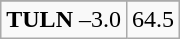<table class="wikitable">
<tr align="center">
</tr>
<tr align="center">
<td><strong>TULN</strong> –3.0</td>
<td>64.5</td>
</tr>
</table>
